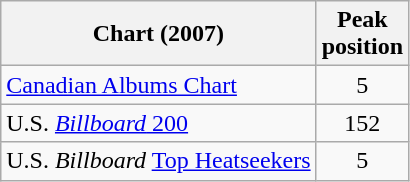<table class="wikitable sortable">
<tr>
<th align="left">Chart (2007)</th>
<th style="text-align:center;">Peak<br>position</th>
</tr>
<tr>
<td align="left"><a href='#'>Canadian Albums Chart</a></td>
<td style="text-align:center;">5</td>
</tr>
<tr>
<td align="left">U.S. <a href='#'><em>Billboard</em> 200</a></td>
<td style="text-align:center;">152</td>
</tr>
<tr>
<td align="left">U.S. <em>Billboard</em> <a href='#'>Top Heatseekers</a></td>
<td style="text-align:center;">5</td>
</tr>
</table>
